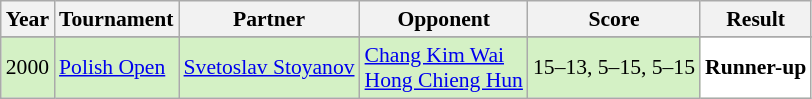<table class="sortable wikitable" style="font-size: 90%;">
<tr>
<th>Year</th>
<th>Tournament</th>
<th>Partner</th>
<th>Opponent</th>
<th>Score</th>
<th>Result</th>
</tr>
<tr>
</tr>
<tr style="background:#D4F1C5">
<td align="center">2000</td>
<td align="left"><a href='#'>Polish Open</a></td>
<td align="left"> <a href='#'>Svetoslav Stoyanov</a></td>
<td align="left"> <a href='#'>Chang Kim Wai</a><br> <a href='#'>Hong Chieng Hun</a></td>
<td align="left">15–13, 5–15, 5–15</td>
<td style="text-align:left; background:white"> <strong>Runner-up</strong></td>
</tr>
</table>
